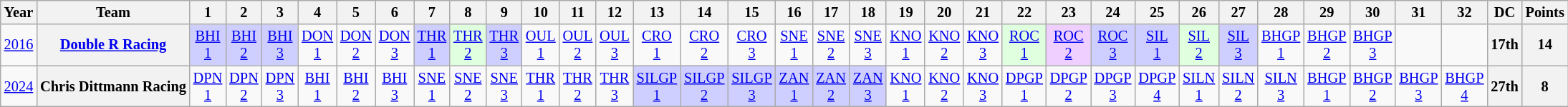<table class="wikitable" style="text-align:center; font-size:85%">
<tr>
<th>Year</th>
<th>Team</th>
<th>1</th>
<th>2</th>
<th>3</th>
<th>4</th>
<th>5</th>
<th>6</th>
<th>7</th>
<th>8</th>
<th>9</th>
<th>10</th>
<th>11</th>
<th>12</th>
<th>13</th>
<th>14</th>
<th>15</th>
<th>16</th>
<th>17</th>
<th>18</th>
<th>19</th>
<th>20</th>
<th>21</th>
<th>22</th>
<th>23</th>
<th>24</th>
<th>25</th>
<th>26</th>
<th>27</th>
<th>28</th>
<th>29</th>
<th>30</th>
<th>31</th>
<th>32</th>
<th>DC</th>
<th>Points</th>
</tr>
<tr>
<td><a href='#'>2016</a></td>
<th nowrap><a href='#'>Double R Racing</a></th>
<td style=background:#CFCFFF><a href='#'>BHI<br>1</a><br></td>
<td style=background:#CFCFFF><a href='#'>BHI<br>2</a><br></td>
<td style=background:#CFCFFF><a href='#'>BHI<br>3</a><br></td>
<td style=background:#><a href='#'>DON<br>1</a></td>
<td style=background:#><a href='#'>DON<br>2</a></td>
<td style=background:#><a href='#'>DON<br>3</a></td>
<td style=background:#CFCFFF><a href='#'>THR<br>1</a><br></td>
<td style=background:#DFFFDF><a href='#'>THR<br>2</a><br></td>
<td style=background:#CFCFFF><a href='#'>THR<br>3</a><br></td>
<td style=background:#><a href='#'>OUL<br>1</a></td>
<td style=background:#><a href='#'>OUL<br>2</a></td>
<td style=background:#><a href='#'>OUL<br>3</a></td>
<td style=background:#><a href='#'>CRO<br>1</a></td>
<td style=background:#><a href='#'>CRO<br>2</a></td>
<td style=background:#><a href='#'>CRO<br>3</a></td>
<td style=background:#><a href='#'>SNE<br>1</a></td>
<td style=background:#><a href='#'>SNE<br>2</a></td>
<td style=background:#><a href='#'>SNE<br>3</a></td>
<td style=background:#><a href='#'>KNO<br>1</a></td>
<td style=background:#><a href='#'>KNO<br>2</a></td>
<td style=background:#><a href='#'>KNO<br>3</a></td>
<td style=background:#DFFFDF><a href='#'>ROC<br>1</a><br></td>
<td style=background:#EFCFFF><a href='#'>ROC<br>2</a><br></td>
<td style=background:#CFCFFF><a href='#'>ROC<br>3</a><br></td>
<td style=background:#CFCFFF><a href='#'>SIL<br>1</a><br></td>
<td style=background:#DFFFDF><a href='#'>SIL<br>2</a><br></td>
<td style=background:#CFCFFF><a href='#'>SIL<br>3</a><br></td>
<td style=background:#><a href='#'>BHGP<br>1</a></td>
<td style=background:#><a href='#'>BHGP<br>2</a></td>
<td style=background:#><a href='#'>BHGP<br>3</a></td>
<td></td>
<td></td>
<th>17th</th>
<th>14</th>
</tr>
<tr>
<td><a href='#'>2024</a></td>
<th nowrap>Chris Dittmann Racing</th>
<td style="background:#;"><a href='#'>DPN<br>1</a><br></td>
<td style="background:#;"><a href='#'>DPN<br>2</a><br></td>
<td style="background:#;"><a href='#'>DPN<br>3</a><br></td>
<td style="background:#;"><a href='#'>BHI<br>1</a><br></td>
<td style="background:#;"><a href='#'>BHI<br>2</a><br></td>
<td style="background:#;"><a href='#'>BHI<br>3</a><br></td>
<td style="background:#;"><a href='#'>SNE<br>1</a></td>
<td style="background:#;"><a href='#'>SNE<br>2</a></td>
<td style="background:#;"><a href='#'>SNE<br>3</a></td>
<td style="background:#;"><a href='#'>THR<br>1</a></td>
<td style="background:#;"><a href='#'>THR<br>2</a></td>
<td style="background:#;"><a href='#'>THR<br>3</a></td>
<td style="background:#CFCFFF;"><a href='#'>SILGP<br>1</a><br></td>
<td style="background:#CFCFFF;"><a href='#'>SILGP<br>2</a><br></td>
<td style="background:#CFCFFF;"><a href='#'>SILGP<br>3</a><br></td>
<td style="background:#CFCFFF;"><a href='#'>ZAN<br>1</a><br></td>
<td style="background:#CFCFFF;"><a href='#'>ZAN<br>2</a><br></td>
<td style="background:#CFCFFF;"><a href='#'>ZAN<br>3</a><br></td>
<td style="background:#;"><a href='#'>KNO<br>1</a></td>
<td style="background:#;"><a href='#'>KNO<br>2</a></td>
<td style="background:#;"><a href='#'>KNO<br>3</a></td>
<td style="background:#;"><a href='#'>DPGP<br>1</a></td>
<td style="background:#;"><a href='#'>DPGP<br>2</a></td>
<td style="background:#;"><a href='#'>DPGP<br>3</a></td>
<td style="background:#;"><a href='#'>DPGP<br>4</a><br></td>
<td style="background:#;"><a href='#'>SILN<br>1</a></td>
<td style="background:#;"><a href='#'>SILN<br>2</a></td>
<td style="background:#;"><a href='#'>SILN<br>3</a></td>
<td style="background:#;"><a href='#'>BHGP<br>1</a></td>
<td style="background:#;"><a href='#'>BHGP<br>2</a></td>
<td style="background:#;"><a href='#'>BHGP<br>3</a></td>
<td style="background:#;"><a href='#'>BHGP<br>4</a></td>
<th>27th</th>
<th>8</th>
</tr>
</table>
